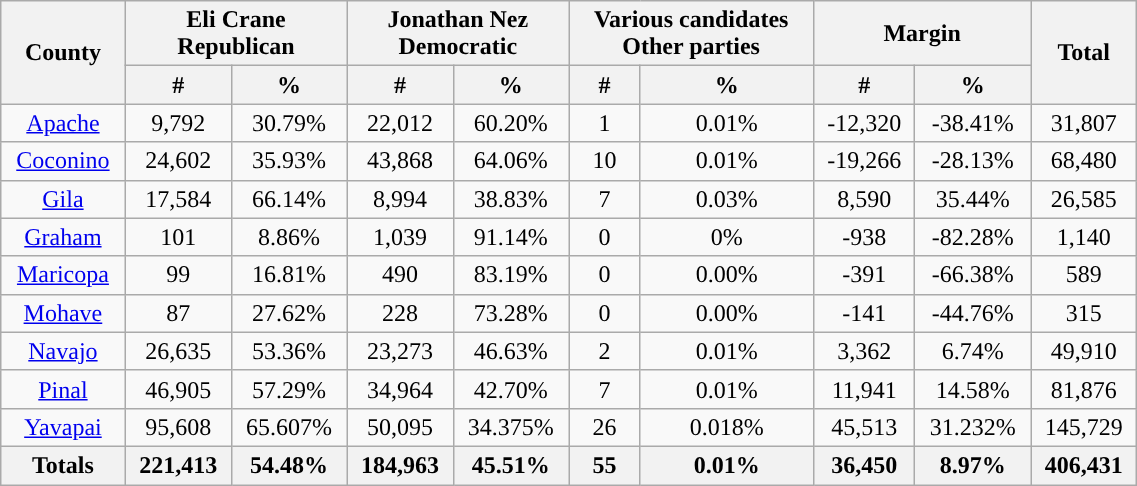<table class="wikitable sortable" width="60%">
<tr>
<th rowspan="2">County</th>
<th colspan="2">Eli Crane<br>Republican</th>
<th colspan="2">Jonathan Nez<br>Democratic</th>
<th colspan="2">Various candidates<br>Other parties</th>
<th colspan="2">Margin</th>
<th rowspan="2">Total</th>
</tr>
<tr>
<th data-sort-type="number" style="text-align:center;">#</th>
<th data-sort-type="number" style="text-align:center;">%</th>
<th data-sort-type="number" style="text-align:center;">#</th>
<th data-sort-type="number" style="text-align:center;">%</th>
<th data-sort-type="number" style="text-align:center;">#</th>
<th data-sort-type="number" style="text-align:center;">%</th>
<th data-sort-type="number" style="text-align:center;">#</th>
<th data-sort-type="number" style="text-align:center;">%</th>
</tr>
<tr style="text-align:center;">
<td><a href='#'>Apache</a></td>
<td>9,792</td>
<td>30.79%</td>
<td>22,012</td>
<td>60.20%</td>
<td>1</td>
<td>0.01%</td>
<td>-12,320</td>
<td>-38.41%</td>
<td>31,807</td>
</tr>
<tr style="text-align:center;">
<td><a href='#'>Coconino</a></td>
<td>24,602</td>
<td>35.93%</td>
<td>43,868</td>
<td>64.06%</td>
<td>10</td>
<td>0.01%</td>
<td>-19,266</td>
<td>-28.13%</td>
<td>68,480</td>
</tr>
<tr style="text-align:center;">
<td><a href='#'>Gila</a></td>
<td>17,584</td>
<td>66.14%</td>
<td>8,994</td>
<td>38.83%</td>
<td>7</td>
<td>0.03%</td>
<td>8,590</td>
<td>35.44%</td>
<td>26,585</td>
</tr>
<tr style="text-align:center;">
<td><a href='#'>Graham</a></td>
<td>101</td>
<td>8.86%</td>
<td>1,039</td>
<td>91.14%</td>
<td>0</td>
<td>0%</td>
<td>-938</td>
<td>-82.28%</td>
<td>1,140</td>
</tr>
<tr style="text-align:center;">
<td><a href='#'>Maricopa</a></td>
<td>99</td>
<td>16.81%</td>
<td>490</td>
<td>83.19%</td>
<td>0</td>
<td>0.00%</td>
<td>-391</td>
<td>-66.38%</td>
<td>589</td>
</tr>
<tr style="text-align:center;">
<td><a href='#'>Mohave</a></td>
<td>87</td>
<td>27.62%</td>
<td>228</td>
<td>73.28%</td>
<td>0</td>
<td>0.00%</td>
<td>-141</td>
<td>-44.76%</td>
<td>315</td>
</tr>
<tr style="text-align:center;">
<td><a href='#'>Navajo</a></td>
<td>26,635</td>
<td>53.36%</td>
<td>23,273</td>
<td>46.63%</td>
<td>2</td>
<td>0.01%</td>
<td>3,362</td>
<td>6.74%</td>
<td>49,910</td>
</tr>
<tr style="text-align:center;">
<td><a href='#'>Pinal</a></td>
<td>46,905</td>
<td>57.29%</td>
<td>34,964</td>
<td>42.70%</td>
<td>7</td>
<td>0.01%</td>
<td>11,941</td>
<td>14.58%</td>
<td>81,876</td>
</tr>
<tr style="text-align:center;">
<td><a href='#'>Yavapai</a></td>
<td>95,608</td>
<td>65.607%</td>
<td>50,095</td>
<td>34.375%</td>
<td>26</td>
<td>0.018%</td>
<td>45,513</td>
<td>31.232%</td>
<td>145,729</td>
</tr>
<tr>
<th>Totals</th>
<th>221,413</th>
<th>54.48%</th>
<th>184,963</th>
<th>45.51%</th>
<th>55</th>
<th>0.01%</th>
<th>36,450</th>
<th>8.97%</th>
<th>406,431</th>
</tr>
</table>
